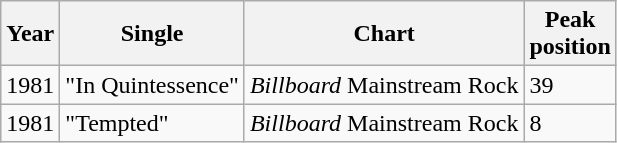<table class="wikitable">
<tr>
<th align="left">Year</th>
<th align="left">Single</th>
<th align="left">Chart</th>
<th align="left">Peak<br>position</th>
</tr>
<tr>
<td align="left">1981</td>
<td align="left">"In Quintessence"</td>
<td align="left"><em>Billboard</em> Mainstream Rock</td>
<td align="left">39</td>
</tr>
<tr>
<td align="left">1981</td>
<td align="left">"Tempted"</td>
<td align="left"><em>Billboard</em> Mainstream Rock</td>
<td align="left">8</td>
</tr>
</table>
